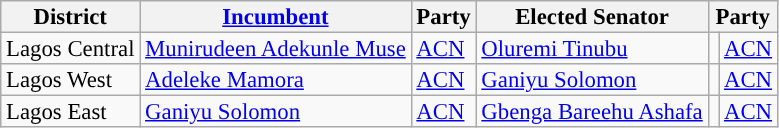<table class="sortable wikitable" style="font-size:95%;line-height:14px;">
<tr>
<th class="unsortable">District</th>
<th class="unsortable"><a href='#'>Incumbent</a></th>
<th>Party</th>
<th class="unsortable">Elected Senator</th>
<th colspan="2">Party</th>
</tr>
<tr>
<td>Lagos Central</td>
<td><a href='#'>Munirudeen Adekunle Muse</a></td>
<td><a href='#'>ACN</a></td>
<td><a href='#'>Oluremi Tinubu</a></td>
<td style="background:"></td>
<td><a href='#'>ACN</a></td>
</tr>
<tr>
<td>Lagos West</td>
<td><a href='#'>Adeleke Mamora</a></td>
<td><a href='#'>ACN</a></td>
<td><a href='#'>Ganiyu Solomon</a></td>
<td style="background:"></td>
<td><a href='#'>ACN</a></td>
</tr>
<tr>
<td>Lagos East</td>
<td><a href='#'>Ganiyu Solomon</a></td>
<td><a href='#'>ACN</a></td>
<td><a href='#'>Gbenga Bareehu Ashafa</a></td>
<td style="background:"></td>
<td><a href='#'>ACN</a></td>
</tr>
</table>
